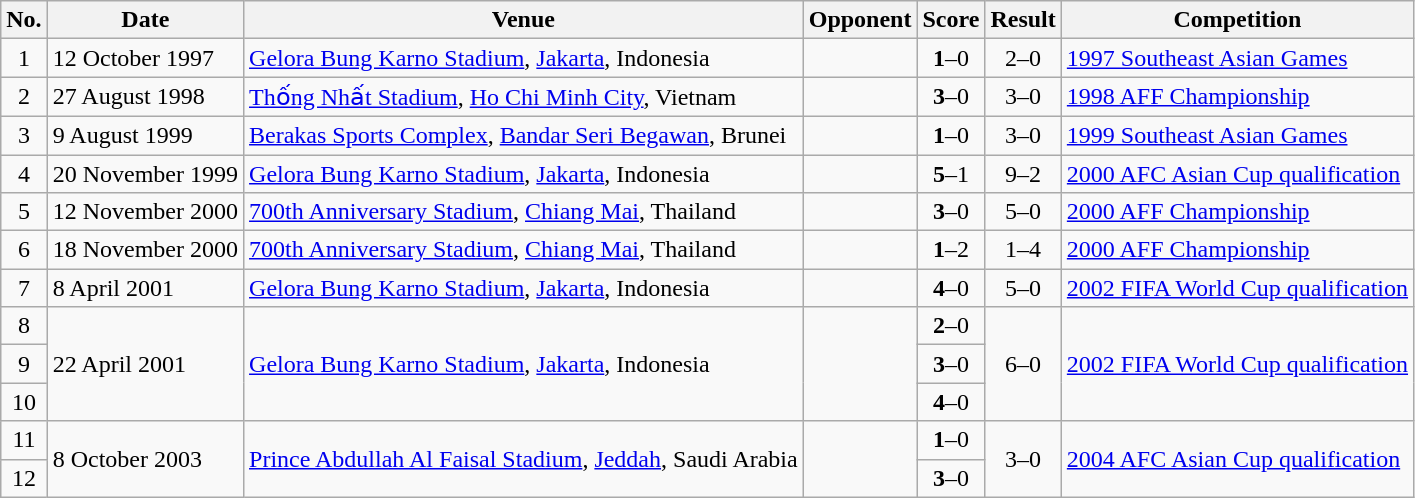<table class="wikitable sortable">
<tr>
<th>No.</th>
<th>Date</th>
<th>Venue</th>
<th>Opponent</th>
<th>Score</th>
<th>Result</th>
<th>Competition</th>
</tr>
<tr>
<td align=center>1</td>
<td>12 October 1997</td>
<td><a href='#'>Gelora Bung Karno Stadium</a>, <a href='#'>Jakarta</a>, Indonesia</td>
<td></td>
<td align=center><strong>1</strong>–0</td>
<td align=center>2–0</td>
<td><a href='#'>1997 Southeast Asian Games</a></td>
</tr>
<tr>
<td align=center>2</td>
<td>27 August 1998</td>
<td><a href='#'>Thống Nhất Stadium</a>, <a href='#'>Ho Chi Minh City</a>, Vietnam</td>
<td></td>
<td align=center><strong>3</strong>–0</td>
<td align=center>3–0</td>
<td><a href='#'>1998 AFF Championship</a></td>
</tr>
<tr>
<td align=center>3</td>
<td>9 August 1999</td>
<td><a href='#'>Berakas Sports Complex</a>, <a href='#'>Bandar Seri Begawan</a>, Brunei</td>
<td></td>
<td align=center><strong>1</strong>–0</td>
<td align=center>3–0</td>
<td><a href='#'>1999 Southeast Asian Games</a></td>
</tr>
<tr>
<td align=center>4</td>
<td>20 November 1999</td>
<td><a href='#'>Gelora Bung Karno Stadium</a>, <a href='#'>Jakarta</a>, Indonesia</td>
<td></td>
<td align=center><strong>5</strong>–1</td>
<td align=center>9–2</td>
<td><a href='#'>2000 AFC Asian Cup qualification</a></td>
</tr>
<tr>
<td align=center>5</td>
<td>12 November 2000</td>
<td><a href='#'>700th Anniversary Stadium</a>, <a href='#'>Chiang Mai</a>, Thailand</td>
<td></td>
<td align=center><strong>3</strong>–0</td>
<td align=center>5–0</td>
<td><a href='#'>2000 AFF Championship</a></td>
</tr>
<tr>
<td align=center>6</td>
<td>18 November 2000</td>
<td><a href='#'>700th Anniversary Stadium</a>, <a href='#'>Chiang Mai</a>, Thailand</td>
<td></td>
<td align=center><strong>1</strong>–2</td>
<td align=center>1–4</td>
<td><a href='#'>2000 AFF Championship</a></td>
</tr>
<tr>
<td align=center>7</td>
<td>8 April 2001</td>
<td><a href='#'>Gelora Bung Karno Stadium</a>, <a href='#'>Jakarta</a>, Indonesia</td>
<td></td>
<td align=center><strong>4</strong>–0</td>
<td align=center>5–0</td>
<td><a href='#'>2002 FIFA World Cup qualification</a></td>
</tr>
<tr>
<td align=center>8</td>
<td rowspan="3">22 April 2001</td>
<td rowspan="3"><a href='#'>Gelora Bung Karno Stadium</a>, <a href='#'>Jakarta</a>, Indonesia</td>
<td rowspan="3"></td>
<td align=center><strong>2</strong>–0</td>
<td rowspan="3" align=center>6–0</td>
<td rowspan="3"><a href='#'>2002 FIFA World Cup qualification</a></td>
</tr>
<tr>
<td align=center>9</td>
<td align=center><strong>3</strong>–0</td>
</tr>
<tr>
<td align=center>10</td>
<td align=center><strong>4</strong>–0</td>
</tr>
<tr>
<td align=center>11</td>
<td rowspan="2">8 October 2003</td>
<td rowspan="2"><a href='#'>Prince Abdullah Al Faisal Stadium</a>, <a href='#'>Jeddah</a>, Saudi Arabia</td>
<td rowspan="2"></td>
<td align="center"><strong>1</strong>–0</td>
<td rowspan="2" align="center">3–0</td>
<td rowspan="2"><a href='#'>2004 AFC Asian Cup qualification</a></td>
</tr>
<tr>
<td align=center>12</td>
<td align="center"><strong>3</strong>–0</td>
</tr>
</table>
